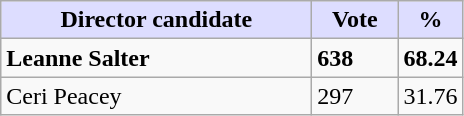<table class="wikitable">
<tr>
<th style="background:#ddf;" width="200px">Director candidate</th>
<th style="background:#ddf;" width="50px">Vote</th>
<th style="background:#ddf;" width="30px">%</th>
</tr>
<tr>
<td><strong>Leanne Salter</strong></td>
<td><strong>638</strong></td>
<td><strong>68.24</strong></td>
</tr>
<tr>
<td>Ceri Peacey</td>
<td>297</td>
<td>31.76</td>
</tr>
</table>
